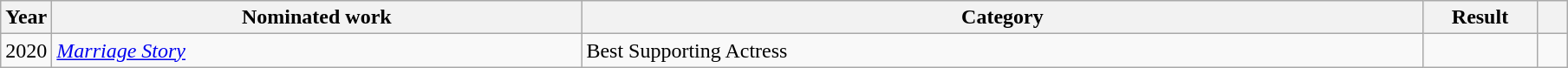<table class="wikitable sortable">
<tr>
<th scope="col" style="width:1em;">Year</th>
<th scope="col" style="width:25em;">Nominated work</th>
<th scope="col" style="width:40em;">Category</th>
<th scope="col" style="width:5em;">Result</th>
<th scope="col" style="width:1em;"class="unsortable"></th>
</tr>
<tr>
<td>2020</td>
<td><em><a href='#'>Marriage Story</a></em></td>
<td>Best Supporting Actress</td>
<td></td>
<td></td>
</tr>
</table>
